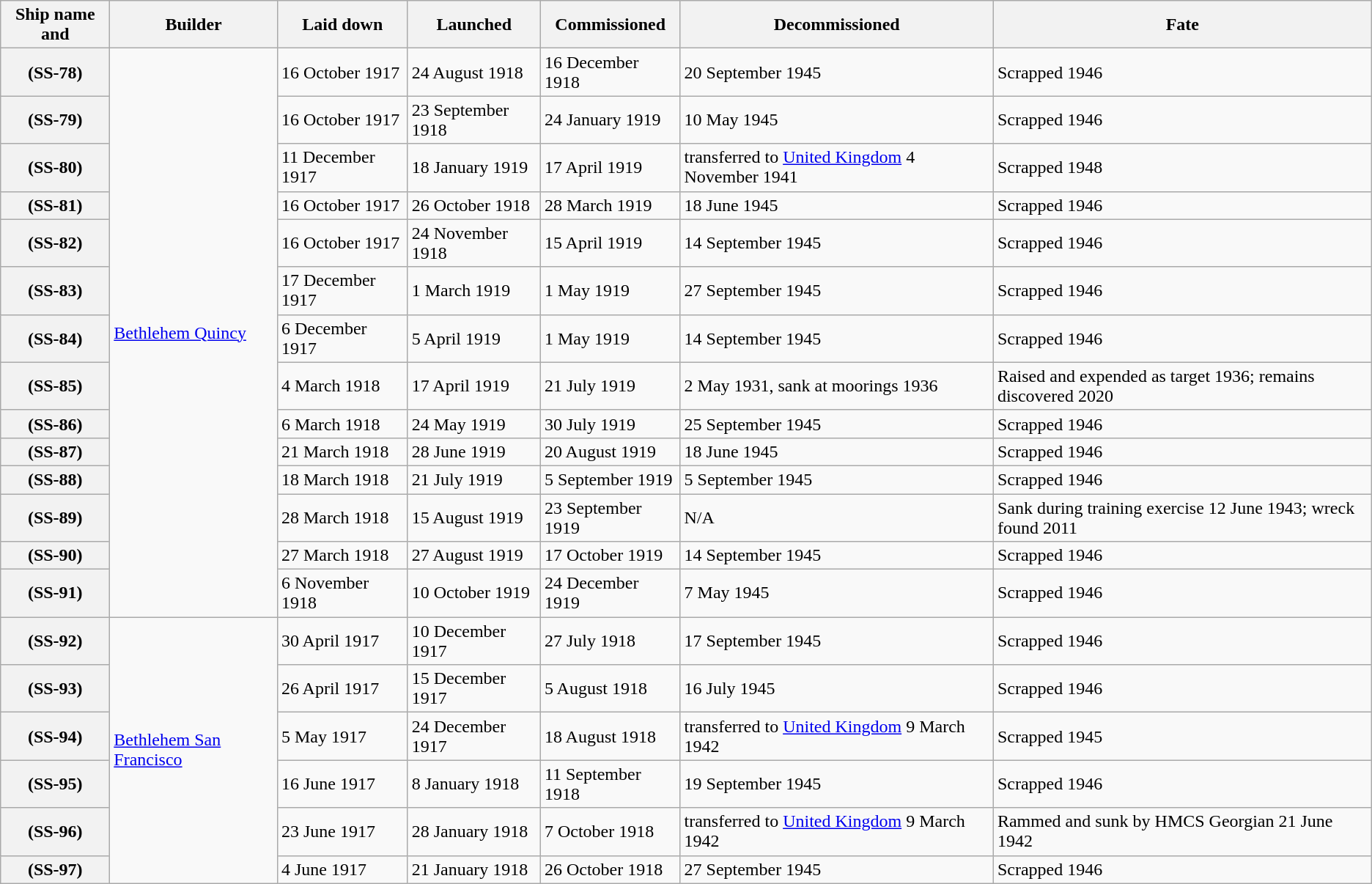<table class="sortable wikitable plainrowheaders">
<tr>
<th scope="col">Ship name and </th>
<th scope="col">Builder</th>
<th scope="col">Laid down</th>
<th scope="col">Launched</th>
<th scope="col">Commissioned</th>
<th scope="col">Decommissioned</th>
<th scope="col">Fate</th>
</tr>
<tr>
<th scope="row"> (SS-78)</th>
<td rowspan=14><a href='#'>Bethlehem Quincy</a></td>
<td>16 October 1917</td>
<td>24 August 1918</td>
<td>16 December 1918</td>
<td>20 September 1945</td>
<td>Scrapped 1946</td>
</tr>
<tr>
<th scope="row"> (SS-79)</th>
<td>16 October 1917</td>
<td>23 September 1918</td>
<td>24 January 1919</td>
<td>10 May 1945</td>
<td>Scrapped 1946</td>
</tr>
<tr>
<th scope="row"> (SS-80)</th>
<td>11 December 1917</td>
<td>18 January 1919</td>
<td>17 April 1919</td>
<td>transferred to <a href='#'>United Kingdom</a> 4 November 1941</td>
<td>Scrapped 1948</td>
</tr>
<tr>
<th scope="row"> (SS-81)</th>
<td>16 October 1917</td>
<td>26 October 1918</td>
<td>28 March 1919</td>
<td>18 June 1945</td>
<td>Scrapped 1946</td>
</tr>
<tr>
<th scope="row"> (SS-82)</th>
<td>16 October 1917</td>
<td>24 November 1918</td>
<td>15 April 1919</td>
<td>14 September 1945</td>
<td>Scrapped 1946</td>
</tr>
<tr>
<th scope="row"> (SS-83)</th>
<td>17 December 1917</td>
<td>1 March 1919</td>
<td>1 May 1919</td>
<td>27 September 1945</td>
<td>Scrapped 1946</td>
</tr>
<tr>
<th scope="row"> (SS-84)</th>
<td>6 December 1917</td>
<td>5 April 1919</td>
<td>1 May 1919</td>
<td>14 September 1945</td>
<td>Scrapped 1946</td>
</tr>
<tr>
<th scope="row"> (SS-85)</th>
<td>4 March 1918</td>
<td>17 April 1919</td>
<td>21 July 1919</td>
<td>2 May 1931, sank at moorings 1936</td>
<td>Raised and expended as target 1936; remains discovered 2020</td>
</tr>
<tr>
<th scope="row"> (SS-86)</th>
<td>6 March 1918</td>
<td>24 May 1919</td>
<td>30 July 1919</td>
<td>25 September 1945</td>
<td>Scrapped 1946</td>
</tr>
<tr>
<th scope="row"> (SS-87)</th>
<td>21 March 1918</td>
<td>28 June 1919</td>
<td>20 August 1919</td>
<td>18 June 1945</td>
<td>Scrapped 1946</td>
</tr>
<tr>
<th scope="row"> (SS-88)</th>
<td>18 March 1918</td>
<td>21 July 1919</td>
<td>5 September 1919</td>
<td>5 September 1945</td>
<td>Scrapped 1946</td>
</tr>
<tr>
<th scope="row"> (SS-89)</th>
<td>28 March 1918</td>
<td>15 August 1919</td>
<td>23 September 1919</td>
<td>N/A</td>
<td>Sank during training exercise 12 June 1943; wreck found 2011</td>
</tr>
<tr>
<th scope="row"> (SS-90)</th>
<td>27 March 1918</td>
<td>27 August 1919</td>
<td>17 October 1919</td>
<td>14 September 1945</td>
<td>Scrapped 1946</td>
</tr>
<tr>
<th scope="row"> (SS-91)</th>
<td>6 November 1918</td>
<td>10 October 1919</td>
<td>24 December 1919</td>
<td>7 May 1945</td>
<td>Scrapped 1946</td>
</tr>
<tr>
<th scope="row"> (SS-92)</th>
<td rowspan=6><a href='#'>Bethlehem San Francisco</a></td>
<td>30 April 1917</td>
<td>10 December 1917</td>
<td>27 July 1918</td>
<td>17 September 1945</td>
<td>Scrapped 1946</td>
</tr>
<tr>
<th scope="row"> (SS-93)</th>
<td>26 April 1917</td>
<td>15 December 1917</td>
<td>5 August 1918</td>
<td>16 July 1945</td>
<td>Scrapped 1946</td>
</tr>
<tr>
<th scope="row"> (SS-94)</th>
<td>5 May 1917</td>
<td>24 December 1917</td>
<td>18 August 1918</td>
<td>transferred to <a href='#'>United Kingdom</a> 9 March 1942</td>
<td>Scrapped 1945</td>
</tr>
<tr>
<th scope="row"> (SS-95)</th>
<td>16 June 1917</td>
<td>8 January 1918</td>
<td>11 September 1918</td>
<td>19 September 1945</td>
<td>Scrapped 1946</td>
</tr>
<tr>
<th scope="row"> (SS-96)</th>
<td>23 June 1917</td>
<td>28 January 1918</td>
<td>7 October 1918</td>
<td>transferred to <a href='#'>United Kingdom</a> 9 March 1942</td>
<td>Rammed and sunk by HMCS Georgian 21 June 1942</td>
</tr>
<tr>
<th scope="row" style="white-space: nowrap;"> (SS-97)</th>
<td>4 June 1917</td>
<td>21 January 1918</td>
<td>26 October 1918</td>
<td>27 September 1945</td>
<td>Scrapped 1946</td>
</tr>
</table>
